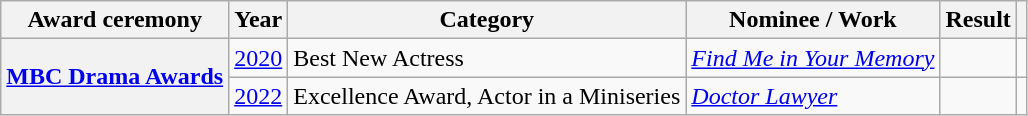<table class="wikitable plainrowheaders sortable">
<tr>
<th scope="col">Award ceremony</th>
<th scope="col">Year</th>
<th scope="col">Category</th>
<th scope="col">Nominee / Work</th>
<th scope="col">Result</th>
<th scope="col" class="unsortable"></th>
</tr>
<tr>
<th scope="row"  rowspan="2"><a href='#'>MBC Drama Awards</a></th>
<td style="text-align:center"><a href='#'>2020</a></td>
<td>Best New Actress</td>
<td><em><a href='#'>Find Me in Your Memory</a></em></td>
<td></td>
<td style="text-align:center"></td>
</tr>
<tr>
<td style="text-align:center"><a href='#'>2022</a></td>
<td>Excellence Award, Actor in a Miniseries</td>
<td><em><a href='#'>Doctor Lawyer</a></em></td>
<td></td>
<td style="text-align:center"></td>
</tr>
</table>
